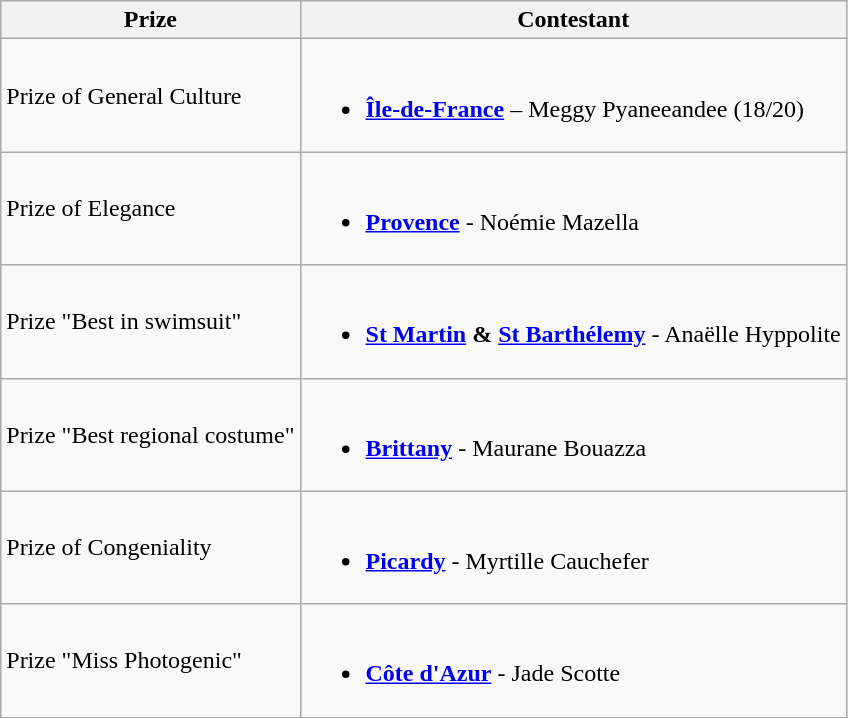<table class="wikitable">
<tr>
<th>Prize</th>
<th>Contestant</th>
</tr>
<tr>
<td>Prize of General Culture</td>
<td><br><ul><li> <strong><a href='#'>Île-de-France</a></strong> – Meggy Pyaneeandee (18/20)</li></ul></td>
</tr>
<tr>
<td>Prize of Elegance</td>
<td><br><ul><li> <strong><a href='#'>Provence</a></strong> - Noémie Mazella</li></ul></td>
</tr>
<tr>
<td>Prize "Best in swimsuit"</td>
<td><br><ul><li>  <strong><a href='#'>St Martin</a> & <a href='#'>St Barthélemy</a></strong> - Anaëlle Hyppolite</li></ul></td>
</tr>
<tr>
<td>Prize "Best regional costume"</td>
<td><br><ul><li> <strong><a href='#'>Brittany</a></strong> - Maurane Bouazza</li></ul></td>
</tr>
<tr>
<td>Prize of Congeniality</td>
<td><br><ul><li> <strong><a href='#'>Picardy</a></strong> - Myrtille Cauchefer</li></ul></td>
</tr>
<tr>
<td>Prize "Miss Photogenic"</td>
<td><br><ul><li> <strong><a href='#'>Côte d'Azur</a></strong> - Jade Scotte</li></ul></td>
</tr>
</table>
